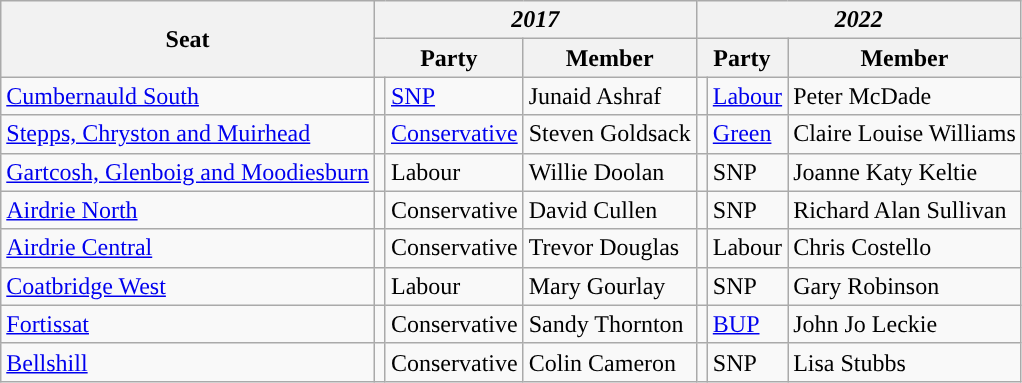<table class="wikitable">
<tr>
<th scope="col" rowspan="2" style="text-align:center">Seat</th>
<th scope="col" colspan="3" style="text-align:center"><em>2017</em></th>
<th scope="col" colspan="3" style="text-align:center"><em>2022</em></th>
</tr>
<tr>
<th colspan="2" style="text-align:center">Party</th>
<th style="text-align:center">Member</th>
<th colspan="2" style="text-align:center">Party</th>
<th style="text-align:center">Member</th>
</tr>
<tr>
<td scope="row"><a href='#'>Cumbernauld South</a></td>
<td></td>
<td><a href='#'>SNP</a></td>
<td>Junaid Ashraf</td>
<td></td>
<td><a href='#'>Labour</a></td>
<td>Peter McDade</td>
</tr>
<tr>
<td scope="row"><a href='#'>Stepps, Chryston and Muirhead</a></td>
<td></td>
<td><a href='#'>Conservative</a></td>
<td>Steven Goldsack</td>
<td></td>
<td><a href='#'>Green</a></td>
<td>Claire Louise Williams</td>
</tr>
<tr>
<td scope="row"><a href='#'>Gartcosh, Glenboig and Moodiesburn</a></td>
<td></td>
<td>Labour</td>
<td>Willie Doolan</td>
<td></td>
<td>SNP</td>
<td>Joanne Katy Keltie</td>
</tr>
<tr>
<td scope="row"><a href='#'>Airdrie North</a></td>
<td></td>
<td>Conservative</td>
<td>David Cullen</td>
<td></td>
<td>SNP</td>
<td>Richard Alan Sullivan</td>
</tr>
<tr>
<td scope="row"><a href='#'>Airdrie Central</a></td>
<td></td>
<td>Conservative</td>
<td>Trevor Douglas</td>
<td></td>
<td>Labour</td>
<td>Chris Costello</td>
</tr>
<tr>
<td scope="row"><a href='#'>Coatbridge West</a></td>
<td></td>
<td>Labour</td>
<td>Mary Gourlay</td>
<td></td>
<td>SNP</td>
<td>Gary Robinson</td>
</tr>
<tr>
<td scope="row"><a href='#'>Fortissat</a></td>
<td></td>
<td>Conservative</td>
<td>Sandy Thornton</td>
<td></td>
<td><a href='#'>BUP</a></td>
<td>John Jo Leckie</td>
</tr>
<tr>
<td scope="row"><a href='#'>Bellshill</a></td>
<td></td>
<td>Conservative</td>
<td>Colin Cameron</td>
<td></td>
<td>SNP</td>
<td>Lisa Stubbs</td>
</tr>
</table>
